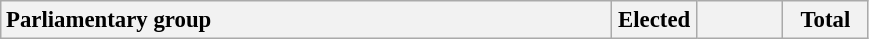<table class="wikitable" style="text-align:right; font-size:95%; border:0px; margin-top:-1px; margin-bottom:0;">
<tr>
<th style="text-align:left;" width="400">Parliamentary group</th>
<th width="50">Elected</th>
<th width="50"></th>
<th width="50">Total</th>
</tr>
</table>
